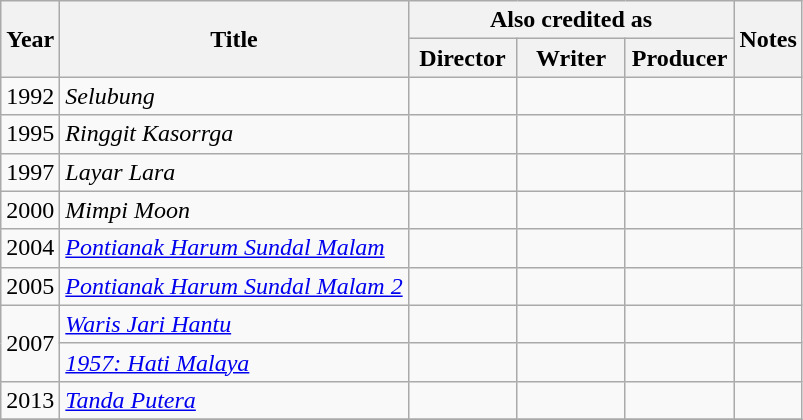<table class="wikitable">
<tr>
<th rowspan=2>Year</th>
<th rowspan=2>Title</th>
<th colspan=3>Also credited as</th>
<th rowspan=2>Notes</th>
</tr>
<tr>
<th width=65>Director</th>
<th width=65>Writer</th>
<th width=65>Producer</th>
</tr>
<tr>
<td>1992</td>
<td><em>Selubung</em></td>
<td></td>
<td></td>
<td></td>
<td></td>
</tr>
<tr>
<td>1995</td>
<td><em>Ringgit Kasorrga</em></td>
<td></td>
<td></td>
<td></td>
<td></td>
</tr>
<tr>
<td>1997</td>
<td><em>Layar Lara</em></td>
<td></td>
<td></td>
<td></td>
<td></td>
</tr>
<tr>
<td>2000</td>
<td><em>Mimpi Moon</em></td>
<td></td>
<td></td>
<td></td>
<td></td>
</tr>
<tr>
<td>2004</td>
<td><em><a href='#'>Pontianak Harum Sundal Malam</a></em></td>
<td></td>
<td></td>
<td></td>
<td></td>
</tr>
<tr>
<td>2005</td>
<td><em><a href='#'>Pontianak Harum Sundal Malam 2</a></em></td>
<td></td>
<td></td>
<td></td>
<td></td>
</tr>
<tr>
<td rowspan="2">2007</td>
<td><em><a href='#'>Waris Jari Hantu</a></em></td>
<td></td>
<td></td>
<td></td>
<td></td>
</tr>
<tr>
<td><em><a href='#'>1957: Hati Malaya</a></em></td>
<td></td>
<td></td>
<td></td>
<td></td>
</tr>
<tr>
<td>2013</td>
<td><em><a href='#'>Tanda Putera</a></em></td>
<td></td>
<td></td>
<td></td>
<td></td>
</tr>
<tr>
</tr>
</table>
